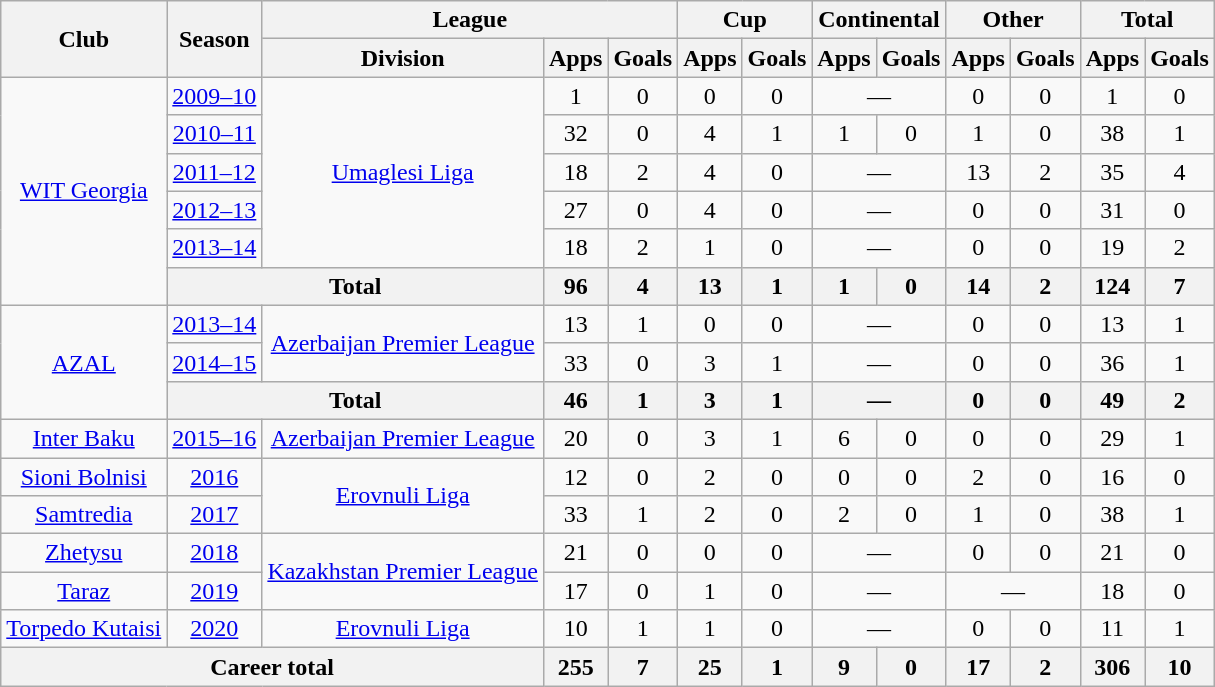<table class="wikitable" style="text-align:center">
<tr>
<th rowspan="2">Club</th>
<th rowspan="2">Season</th>
<th colspan="3">League</th>
<th colspan="2">Cup</th>
<th colspan="2">Continental</th>
<th colspan="2">Other</th>
<th colspan="2">Total</th>
</tr>
<tr>
<th>Division</th>
<th>Apps</th>
<th>Goals</th>
<th>Apps</th>
<th>Goals</th>
<th>Apps</th>
<th>Goals</th>
<th>Apps</th>
<th>Goals</th>
<th>Apps</th>
<th>Goals</th>
</tr>
<tr>
<td rowspan="6"><a href='#'>WIT Georgia</a></td>
<td><a href='#'>2009–10</a></td>
<td rowspan="5"><a href='#'>Umaglesi Liga</a></td>
<td>1</td>
<td>0</td>
<td>0</td>
<td>0</td>
<td colspan="2">—</td>
<td>0</td>
<td>0</td>
<td>1</td>
<td>0</td>
</tr>
<tr>
<td><a href='#'>2010–11</a></td>
<td>32</td>
<td>0</td>
<td>4</td>
<td>1</td>
<td>1</td>
<td>0</td>
<td>1</td>
<td>0</td>
<td>38</td>
<td>1</td>
</tr>
<tr>
<td><a href='#'>2011–12</a></td>
<td>18</td>
<td>2</td>
<td>4</td>
<td>0</td>
<td colspan="2">—</td>
<td>13</td>
<td>2</td>
<td>35</td>
<td>4</td>
</tr>
<tr>
<td><a href='#'>2012–13</a></td>
<td>27</td>
<td>0</td>
<td>4</td>
<td>0</td>
<td colspan="2">—</td>
<td>0</td>
<td>0</td>
<td>31</td>
<td>0</td>
</tr>
<tr>
<td><a href='#'>2013–14</a></td>
<td>18</td>
<td>2</td>
<td>1</td>
<td>0</td>
<td colspan="2">—</td>
<td>0</td>
<td>0</td>
<td>19</td>
<td>2</td>
</tr>
<tr>
<th colspan="2">Total</th>
<th>96</th>
<th>4</th>
<th>13</th>
<th>1</th>
<th>1</th>
<th>0</th>
<th>14</th>
<th>2</th>
<th>124</th>
<th>7</th>
</tr>
<tr>
<td rowspan="3"><a href='#'>AZAL</a></td>
<td><a href='#'>2013–14</a></td>
<td rowspan="2"><a href='#'>Azerbaijan Premier League</a></td>
<td>13</td>
<td>1</td>
<td>0</td>
<td>0</td>
<td colspan="2">—</td>
<td>0</td>
<td>0</td>
<td>13</td>
<td>1</td>
</tr>
<tr>
<td><a href='#'>2014–15</a></td>
<td>33</td>
<td>0</td>
<td>3</td>
<td>1</td>
<td colspan="2">—</td>
<td>0</td>
<td>0</td>
<td>36</td>
<td>1</td>
</tr>
<tr>
<th colspan="2">Total</th>
<th>46</th>
<th>1</th>
<th>3</th>
<th>1</th>
<th colspan="2">—</th>
<th>0</th>
<th>0</th>
<th>49</th>
<th>2</th>
</tr>
<tr>
<td rowspan="1"><a href='#'>Inter Baku</a></td>
<td><a href='#'>2015–16</a></td>
<td rowspan="1"><a href='#'>Azerbaijan Premier League</a></td>
<td>20</td>
<td>0</td>
<td>3</td>
<td>1</td>
<td>6</td>
<td>0</td>
<td>0</td>
<td>0</td>
<td>29</td>
<td>1</td>
</tr>
<tr>
<td rowspan="1"><a href='#'>Sioni Bolnisi</a></td>
<td><a href='#'>2016</a></td>
<td rowspan="2"><a href='#'>Erovnuli Liga</a></td>
<td>12</td>
<td>0</td>
<td>2</td>
<td>0</td>
<td>0</td>
<td>0</td>
<td>2</td>
<td>0</td>
<td>16</td>
<td>0</td>
</tr>
<tr>
<td rowspan="1"><a href='#'>Samtredia</a></td>
<td><a href='#'>2017</a></td>
<td>33</td>
<td>1</td>
<td>2</td>
<td>0</td>
<td>2</td>
<td>0</td>
<td>1</td>
<td>0</td>
<td>38</td>
<td>1</td>
</tr>
<tr>
<td rowspan="1"><a href='#'>Zhetysu</a></td>
<td><a href='#'>2018</a></td>
<td rowspan="2"><a href='#'>Kazakhstan Premier League</a></td>
<td>21</td>
<td>0</td>
<td>0</td>
<td>0</td>
<td colspan="2">—</td>
<td>0</td>
<td>0</td>
<td>21</td>
<td>0</td>
</tr>
<tr>
<td rowspan="1"><a href='#'>Taraz</a></td>
<td><a href='#'>2019</a></td>
<td>17</td>
<td>0</td>
<td>1</td>
<td>0</td>
<td colspan="2">—</td>
<td colspan="2">—</td>
<td>18</td>
<td>0</td>
</tr>
<tr>
<td rowspan="1"><a href='#'>Torpedo Kutaisi</a></td>
<td><a href='#'>2020</a></td>
<td rowspan="1"><a href='#'>Erovnuli Liga</a></td>
<td>10</td>
<td>1</td>
<td>1</td>
<td>0</td>
<td colspan="2">—</td>
<td>0</td>
<td>0</td>
<td>11</td>
<td>1</td>
</tr>
<tr>
<th colspan="3">Career total</th>
<th>255</th>
<th>7</th>
<th>25</th>
<th>1</th>
<th>9</th>
<th>0</th>
<th>17</th>
<th>2</th>
<th>306</th>
<th>10</th>
</tr>
</table>
